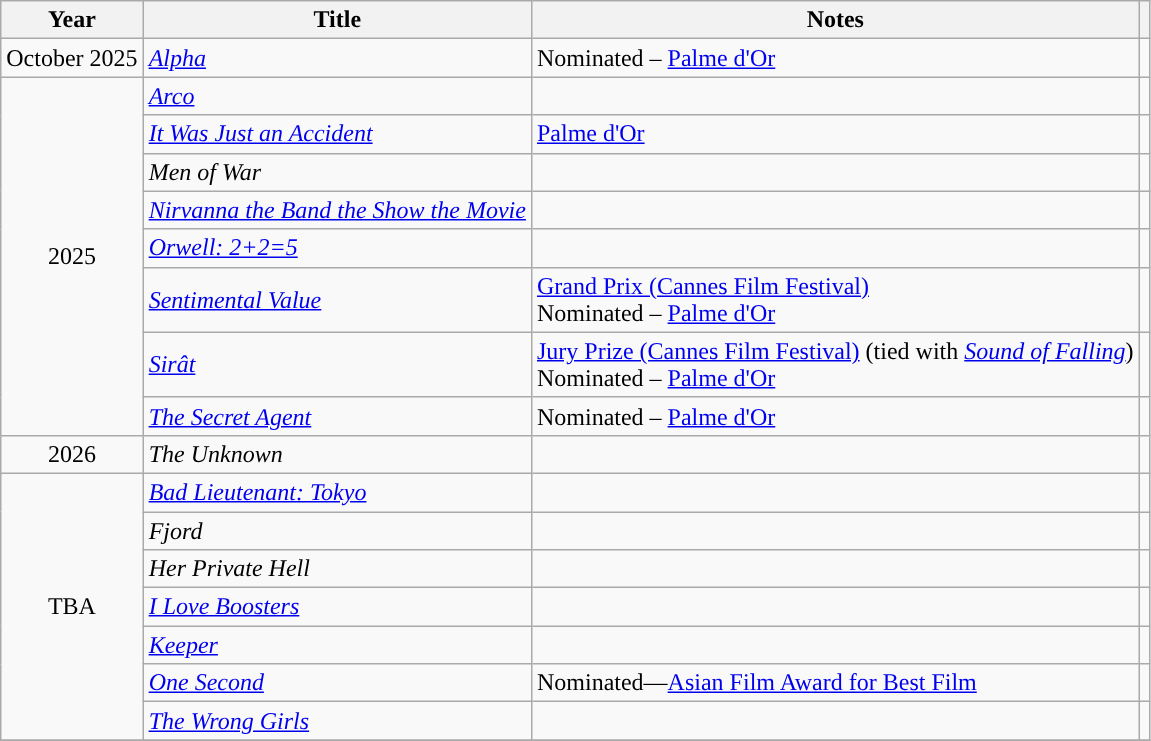<table class="wikitable sortable">
<tr>
<th>Year</th>
<th>Title</th>
<th>Notes</th>
<th></th>
</tr>
<tr>
<td style="text-align:center;">October 2025</td>
<td><em><a href='#'>Alpha</a></em></td>
<td>Nominated – <a href='#'>Palme d'Or</a></td>
<td style="text-align:center;"></td>
</tr>
<tr>
<td style="text-align:center;" rowspan="8">2025</td>
<td><em><a href='#'> Arco</a></em></td>
<td></td>
<td style="text-align:center;"></td>
</tr>
<tr>
<td><em><a href='#'>It Was Just an Accident</a></em></td>
<td><a href='#'>Palme d'Or</a></td>
<td style="text-align:center;"></td>
</tr>
<tr>
<td><em>Men of War</em></td>
<td></td>
<td style="text-align:center;"></td>
</tr>
<tr>
<td><em><a href='#'>Nirvanna the Band the Show the Movie</a></em></td>
<td></td>
<td style="text-align:center;"></td>
</tr>
<tr>
<td><em><a href='#'>Orwell: 2+2=5</a></em></td>
<td></td>
<td style="text-align:center;"></td>
</tr>
<tr>
<td><em><a href='#'>Sentimental Value</a></em></td>
<td><a href='#'>Grand Prix (Cannes Film Festival)</a><br>Nominated – <a href='#'>Palme d'Or</a></td>
<td style="text-align:center;"></td>
</tr>
<tr>
<td><em><a href='#'>Sirât</a></em></td>
<td><a href='#'>Jury Prize (Cannes Film Festival)</a> (tied with <em><a href='#'>Sound of Falling</a></em>) <br> Nominated – <a href='#'>Palme d'Or</a></td>
<td style="text-align:center;"></td>
</tr>
<tr>
<td><em><a href='#'>The Secret Agent</a></em></td>
<td>Nominated – <a href='#'>Palme d'Or</a></td>
<td style="text-align:center;"></td>
</tr>
<tr>
<td style="text-align:center;">2026</td>
<td><em>The Unknown</em></td>
<td></td>
<td style="text-align:center;"></td>
</tr>
<tr>
<td style="text-align:center;" rowspan="7">TBA</td>
<td><em><a href='#'>Bad Lieutenant: Tokyo</a></em></td>
<td></td>
<td style="text-align:center;"><br></td>
</tr>
<tr>
<td><em>Fjord</em></td>
<td></td>
<td style="text-align:center;"></td>
</tr>
<tr>
<td><em>Her Private Hell</em></td>
<td></td>
<td style="text-align:center;"></td>
</tr>
<tr>
<td><em><a href='#'>I Love Boosters</a></em></td>
<td></td>
<td style="text-align:center;"></td>
</tr>
<tr>
<td><em><a href='#'>Keeper</a></em></td>
<td></td>
<td style="text-align:center;"></td>
</tr>
<tr>
<td><em><a href='#'>One Second</a></em></td>
<td>Nominated—<a href='#'>Asian Film Award for Best Film</a></td>
<td style="text-align:center;"></td>
</tr>
<tr>
<td><em><a href='#'>The Wrong Girls</a></em></td>
<td></td>
<td style="text-align:center;"></td>
</tr>
<tr>
</tr>
</table>
